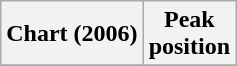<table class="wikitable">
<tr>
<th>Chart (2006)</th>
<th>Peak<br>position</th>
</tr>
<tr>
</tr>
</table>
